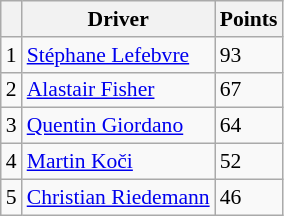<table class="wikitable" style="font-size: 90%;">
<tr>
<th></th>
<th>Driver</th>
<th>Points</th>
</tr>
<tr>
<td>1</td>
<td> <a href='#'>Stéphane Lefebvre</a></td>
<td>93</td>
</tr>
<tr>
<td>2</td>
<td> <a href='#'>Alastair Fisher</a></td>
<td>67</td>
</tr>
<tr>
<td>3</td>
<td> <a href='#'>Quentin Giordano</a></td>
<td>64</td>
</tr>
<tr>
<td>4</td>
<td> <a href='#'>Martin Koči</a></td>
<td>52</td>
</tr>
<tr>
<td>5</td>
<td> <a href='#'>Christian Riedemann</a></td>
<td>46</td>
</tr>
</table>
